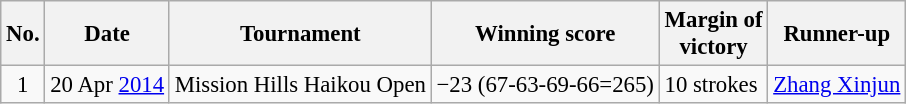<table class="wikitable" style="font-size:95%;">
<tr>
<th>No.</th>
<th>Date</th>
<th>Tournament</th>
<th>Winning score</th>
<th>Margin of<br>victory</th>
<th>Runner-up</th>
</tr>
<tr>
<td align=center>1</td>
<td align=right>20 Apr <a href='#'>2014</a></td>
<td>Mission Hills Haikou Open</td>
<td>−23 (67-63-69-66=265)</td>
<td>10 strokes</td>
<td> <a href='#'>Zhang Xinjun</a></td>
</tr>
</table>
